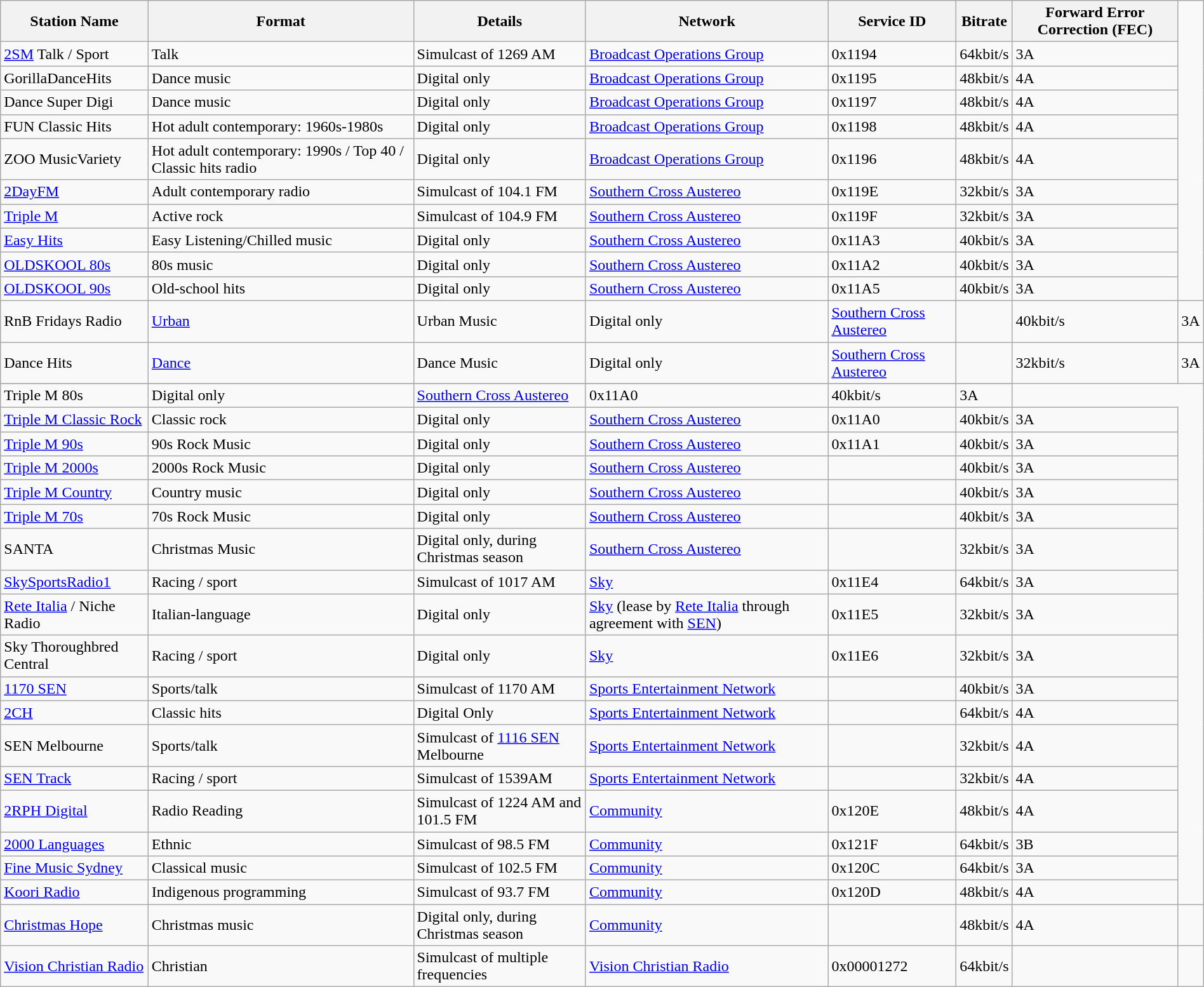<table class="wikitable sortable" width="100%">
<tr>
<th>Station Name</th>
<th>Format</th>
<th>Details</th>
<th>Network</th>
<th>Service ID</th>
<th>Bitrate</th>
<th>Forward Error Correction (FEC)</th>
</tr>
<tr>
<td><a href='#'>2SM</a> Talk / Sport</td>
<td>Talk</td>
<td>Simulcast of 1269 AM</td>
<td><a href='#'>Broadcast Operations Group</a></td>
<td>0x1194</td>
<td>64kbit/s</td>
<td>3A</td>
</tr>
<tr>
<td>GorillaDanceHits</td>
<td>Dance music</td>
<td>Digital only</td>
<td><a href='#'>Broadcast Operations Group</a></td>
<td>0x1195</td>
<td>48kbit/s</td>
<td>4A</td>
</tr>
<tr>
<td>Dance Super Digi</td>
<td>Dance music</td>
<td>Digital only</td>
<td><a href='#'>Broadcast Operations Group</a></td>
<td>0x1197</td>
<td>48kbit/s</td>
<td>4A</td>
</tr>
<tr>
<td>FUN Classic Hits</td>
<td>Hot adult contemporary: 1960s-1980s</td>
<td>Digital only</td>
<td><a href='#'>Broadcast Operations Group</a></td>
<td>0x1198</td>
<td>48kbit/s</td>
<td>4A</td>
</tr>
<tr>
<td>ZOO MusicVariety</td>
<td>Hot adult contemporary: 1990s / Top 40 / Classic hits radio</td>
<td>Digital only</td>
<td><a href='#'>Broadcast Operations Group</a></td>
<td>0x1196</td>
<td>48kbit/s</td>
<td>4A</td>
</tr>
<tr>
<td><a href='#'>2DayFM</a></td>
<td>Adult contemporary radio</td>
<td>Simulcast of 104.1 FM</td>
<td><a href='#'>Southern Cross Austereo</a></td>
<td>0x119E</td>
<td>32kbit/s</td>
<td>3A</td>
</tr>
<tr>
<td><a href='#'>Triple M</a></td>
<td>Active rock</td>
<td>Simulcast of 104.9 FM</td>
<td><a href='#'>Southern Cross Austereo</a></td>
<td>0x119F</td>
<td>32kbit/s</td>
<td>3A</td>
</tr>
<tr>
<td><a href='#'>Easy Hits</a></td>
<td>Easy Listening/Chilled music</td>
<td>Digital only</td>
<td><a href='#'>Southern Cross Austereo</a></td>
<td>0x11A3</td>
<td>40kbit/s</td>
<td>3A</td>
</tr>
<tr>
<td><a href='#'>OLDSKOOL 80s</a></td>
<td>80s music</td>
<td>Digital only</td>
<td><a href='#'>Southern Cross Austereo</a></td>
<td>0x11A2</td>
<td>40kbit/s</td>
<td>3A</td>
</tr>
<tr>
<td><a href='#'>OLDSKOOL 90s</a></td>
<td>Old-school hits</td>
<td>Digital only</td>
<td><a href='#'>Southern Cross Austereo</a></td>
<td>0x11A5</td>
<td>40kbit/s</td>
<td>3A</td>
</tr>
<tr>
<td>RnB Fridays Radio</td>
<td><a href='#'>Urban</a></td>
<td>Urban Music</td>
<td>Digital only</td>
<td><a href='#'>Southern Cross Austereo</a></td>
<td></td>
<td>40kbit/s</td>
<td>3A</td>
</tr>
<tr>
<td>Dance Hits</td>
<td><a href='#'>Dance</a></td>
<td>Dance Music</td>
<td>Digital only</td>
<td><a href='#'>Southern Cross Austereo</a></td>
<td></td>
<td>32kbit/s</td>
<td>3A</td>
</tr>
<tr>
</tr>
<tr>
<td>Triple M 80s</td>
<td>Digital only</td>
<td><a href='#'>Southern Cross Austereo</a></td>
<td>0x11A0</td>
<td>40kbit/s</td>
<td>3A</td>
</tr>
<tr>
<td><a href='#'>Triple M Classic Rock</a></td>
<td>Classic rock</td>
<td>Digital only</td>
<td><a href='#'>Southern Cross Austereo</a></td>
<td>0x11A0</td>
<td>40kbit/s</td>
<td>3A</td>
</tr>
<tr>
<td><a href='#'>Triple M 90s</a></td>
<td>90s Rock Music</td>
<td>Digital only</td>
<td><a href='#'>Southern Cross Austereo</a></td>
<td>0x11A1</td>
<td>40kbit/s</td>
<td>3A</td>
</tr>
<tr>
<td><a href='#'>Triple M 2000s</a></td>
<td>2000s Rock Music</td>
<td>Digital only</td>
<td><a href='#'>Southern Cross Austereo</a></td>
<td></td>
<td>40kbit/s</td>
<td>3A</td>
</tr>
<tr>
<td><a href='#'>Triple M Country</a></td>
<td>Country music</td>
<td>Digital only</td>
<td><a href='#'>Southern Cross Austereo</a></td>
<td></td>
<td>40kbit/s</td>
<td>3A</td>
</tr>
<tr>
<td><a href='#'>Triple M 70s</a></td>
<td>70s Rock Music</td>
<td>Digital only</td>
<td><a href='#'>Southern Cross Austereo</a></td>
<td></td>
<td>40kbit/s</td>
<td>3A</td>
</tr>
<tr>
<td>SANTA</td>
<td>Christmas Music</td>
<td>Digital only, during Christmas season</td>
<td><a href='#'>Southern Cross Austereo</a></td>
<td></td>
<td>32kbit/s</td>
<td>3A</td>
</tr>
<tr>
<td><a href='#'>SkySportsRadio1</a></td>
<td>Racing / sport</td>
<td>Simulcast of 1017 AM</td>
<td><a href='#'>Sky</a></td>
<td>0x11E4</td>
<td>64kbit/s</td>
<td>3A</td>
</tr>
<tr>
<td><a href='#'>Rete Italia</a> / Niche Radio</td>
<td>Italian-language</td>
<td>Digital only</td>
<td><a href='#'>Sky</a> (lease by <a href='#'>Rete Italia</a> through agreement with <a href='#'>SEN</a>)</td>
<td>0x11E5</td>
<td>32kbit/s</td>
<td>3A</td>
</tr>
<tr>
<td>Sky Thoroughbred Central</td>
<td>Racing / sport</td>
<td>Digital only</td>
<td><a href='#'>Sky</a></td>
<td>0x11E6</td>
<td>32kbit/s</td>
<td>3A</td>
</tr>
<tr>
<td><a href='#'>1170 SEN</a></td>
<td>Sports/talk</td>
<td>Simulcast of 1170 AM</td>
<td><a href='#'>Sports Entertainment Network</a></td>
<td></td>
<td>40kbit/s</td>
<td>3A</td>
</tr>
<tr>
<td><a href='#'>2CH</a></td>
<td>Classic hits</td>
<td>Digital Only</td>
<td><a href='#'>Sports Entertainment Network</a></td>
<td></td>
<td>64kbit/s</td>
<td>4A</td>
</tr>
<tr>
<td>SEN Melbourne</td>
<td>Sports/talk</td>
<td>Simulcast of <a href='#'>1116 SEN</a> Melbourne</td>
<td><a href='#'>Sports Entertainment Network</a></td>
<td></td>
<td>32kbit/s</td>
<td>4A</td>
</tr>
<tr>
<td><a href='#'>SEN Track</a></td>
<td>Racing / sport</td>
<td>Simulcast of 1539AM</td>
<td><a href='#'>Sports Entertainment Network</a></td>
<td></td>
<td>32kbit/s</td>
<td>4A</td>
</tr>
<tr>
<td><a href='#'>2RPH Digital</a></td>
<td>Radio Reading</td>
<td>Simulcast of 1224 AM and 101.5 FM</td>
<td><a href='#'>Community</a></td>
<td>0x120E</td>
<td>48kbit/s</td>
<td>4A</td>
</tr>
<tr>
<td><a href='#'>2000 Languages</a></td>
<td>Ethnic</td>
<td>Simulcast of 98.5 FM</td>
<td><a href='#'>Community</a></td>
<td>0x121F</td>
<td>64kbit/s</td>
<td>3B</td>
</tr>
<tr>
<td><a href='#'>Fine Music Sydney</a></td>
<td>Classical music</td>
<td>Simulcast of 102.5 FM</td>
<td><a href='#'>Community</a></td>
<td>0x120C</td>
<td>64kbit/s</td>
<td>3A</td>
</tr>
<tr>
<td><a href='#'>Koori Radio</a></td>
<td>Indigenous programming</td>
<td>Simulcast of 93.7 FM</td>
<td><a href='#'>Community</a></td>
<td>0x120D</td>
<td>48kbit/s</td>
<td>4A</td>
</tr>
<tr>
<td><a href='#'>Christmas Hope</a></td>
<td>Christmas music</td>
<td>Digital only, during Christmas season</td>
<td><a href='#'>Community</a></td>
<td></td>
<td>48kbit/s</td>
<td>4A</td>
<td></td>
</tr>
<tr>
<td><a href='#'>Vision Christian Radio</a></td>
<td>Christian</td>
<td>Simulcast of multiple frequencies</td>
<td><a href='#'>Vision Christian Radio</a></td>
<td>0x00001272</td>
<td>64kbit/s</td>
<td></td>
</tr>
</table>
